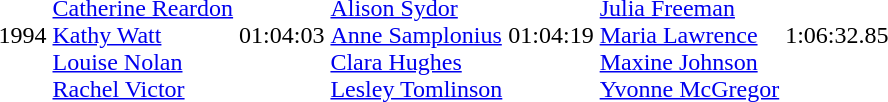<table>
<tr>
<td>1994</td>
<td><br><a href='#'>Catherine Reardon</a><br><a href='#'>Kathy Watt</a><br><a href='#'>Louise Nolan</a><br><a href='#'>Rachel Victor</a></td>
<td>01:04:03</td>
<td><br><a href='#'>Alison Sydor</a><br><a href='#'>Anne Samplonius</a><br><a href='#'>Clara Hughes</a><br><a href='#'>Lesley Tomlinson</a></td>
<td>01:04:19</td>
<td><br><a href='#'>Julia Freeman</a><br><a href='#'>Maria Lawrence</a><br><a href='#'>Maxine Johnson</a><br><a href='#'>Yvonne McGregor</a></td>
<td>1:06:32.85</td>
</tr>
</table>
